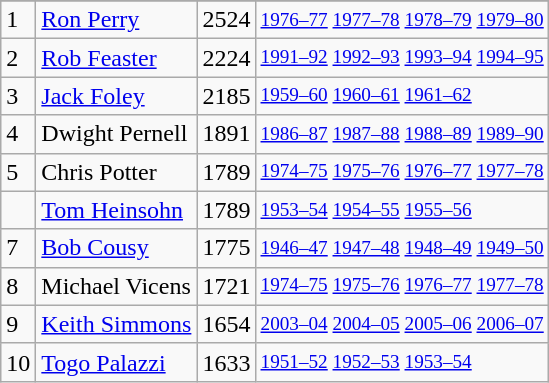<table class="wikitable">
<tr>
</tr>
<tr>
<td>1</td>
<td><a href='#'>Ron Perry</a></td>
<td>2524</td>
<td style="font-size:80%;"><a href='#'>1976–77</a> <a href='#'>1977–78</a> <a href='#'>1978–79</a> <a href='#'>1979–80</a></td>
</tr>
<tr>
<td>2</td>
<td><a href='#'>Rob Feaster</a></td>
<td>2224</td>
<td style="font-size:80%;"><a href='#'>1991–92</a> <a href='#'>1992–93</a> <a href='#'>1993–94</a> <a href='#'>1994–95</a></td>
</tr>
<tr>
<td>3</td>
<td><a href='#'>Jack Foley</a></td>
<td>2185</td>
<td style="font-size:80%;"><a href='#'>1959–60</a> <a href='#'>1960–61</a> <a href='#'>1961–62</a></td>
</tr>
<tr>
<td>4</td>
<td>Dwight Pernell</td>
<td>1891</td>
<td style="font-size:80%;"><a href='#'>1986–87</a> <a href='#'>1987–88</a> <a href='#'>1988–89</a> <a href='#'>1989–90</a></td>
</tr>
<tr>
<td>5</td>
<td>Chris Potter</td>
<td>1789</td>
<td style="font-size:80%;"><a href='#'>1974–75</a> <a href='#'>1975–76</a> <a href='#'>1976–77</a> <a href='#'>1977–78</a></td>
</tr>
<tr>
<td></td>
<td><a href='#'>Tom Heinsohn</a></td>
<td>1789</td>
<td style="font-size:80%;"><a href='#'>1953–54</a> <a href='#'>1954–55</a> <a href='#'>1955–56</a></td>
</tr>
<tr>
<td>7</td>
<td><a href='#'>Bob Cousy</a></td>
<td>1775</td>
<td style="font-size:80%;"><a href='#'>1946–47</a> <a href='#'>1947–48</a> <a href='#'>1948–49</a> <a href='#'>1949–50</a></td>
</tr>
<tr>
<td>8</td>
<td>Michael Vicens</td>
<td>1721</td>
<td style="font-size:80%;"><a href='#'>1974–75</a> <a href='#'>1975–76</a> <a href='#'>1976–77</a> <a href='#'>1977–78</a></td>
</tr>
<tr>
<td>9</td>
<td><a href='#'>Keith Simmons</a></td>
<td>1654</td>
<td style="font-size:80%;"><a href='#'>2003–04</a> <a href='#'>2004–05</a> <a href='#'>2005–06</a> <a href='#'>2006–07</a></td>
</tr>
<tr>
<td>10</td>
<td><a href='#'>Togo Palazzi</a></td>
<td>1633</td>
<td style="font-size:80%;"><a href='#'>1951–52</a> <a href='#'>1952–53</a> <a href='#'>1953–54</a></td>
</tr>
</table>
